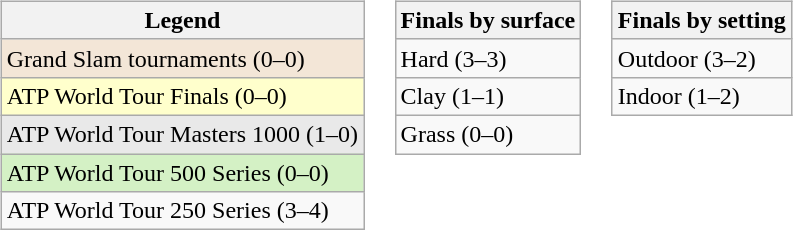<table>
<tr valign=top>
<td><br><table class=wikitable>
<tr>
<th>Legend</th>
</tr>
<tr style=background:#F3E6D7>
<td>Grand Slam tournaments (0–0)</td>
</tr>
<tr style=background:#ffc>
<td>ATP World Tour Finals (0–0)</td>
</tr>
<tr style=background:#E9E9E9>
<td>ATP World Tour Masters 1000 (1–0)</td>
</tr>
<tr style=background:#D4F1C5>
<td>ATP World Tour 500 Series (0–0)</td>
</tr>
<tr>
<td>ATP World Tour 250 Series (3–4)</td>
</tr>
</table>
</td>
<td><br><table class=wikitable>
<tr>
<th>Finals by surface</th>
</tr>
<tr>
<td>Hard (3–3)</td>
</tr>
<tr>
<td>Clay (1–1)</td>
</tr>
<tr>
<td>Grass (0–0)</td>
</tr>
</table>
</td>
<td><br><table class=wikitable>
<tr>
<th>Finals by setting</th>
</tr>
<tr>
<td>Outdoor (3–2)</td>
</tr>
<tr>
<td>Indoor (1–2)</td>
</tr>
</table>
</td>
</tr>
</table>
